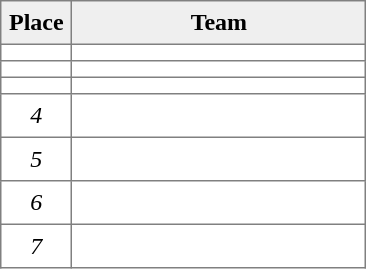<table style=border-collapse:collapse border=1 cellspacing=0 cellpadding=5>
<tr align=center bgcolor=#efefef>
<th width=35>Place</th>
<th width=185>Team</th>
</tr>
<tr align=center>
<td></td>
<td style="text-align:left;"></td>
</tr>
<tr align=center>
<td></td>
<td style="text-align:left;"></td>
</tr>
<tr align=center>
<td></td>
<td style="text-align:left;"></td>
</tr>
<tr align=center>
<td><em>4</em></td>
<td style="text-align:left;"></td>
</tr>
<tr align=center>
<td><em>5</em></td>
<td style="text-align:left;"></td>
</tr>
<tr align=center>
<td><em>6</em></td>
<td style="text-align:left;"></td>
</tr>
<tr align=center>
<td><em>7</em></td>
<td style="text-align:left;"></td>
</tr>
</table>
